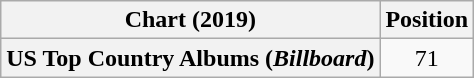<table class="wikitable plainrowheaders" style="text-align:center">
<tr>
<th scope="col">Chart (2019)</th>
<th scope="col">Position</th>
</tr>
<tr>
<th scope="row">US Top Country Albums (<em>Billboard</em>)</th>
<td>71</td>
</tr>
</table>
